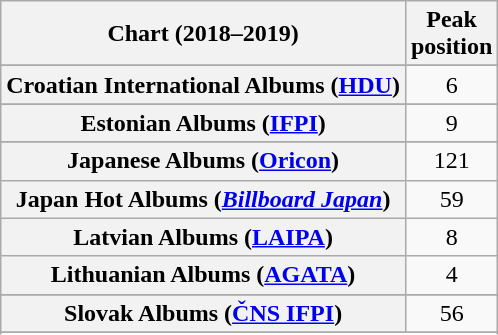<table class="wikitable sortable plainrowheaders" style="text-align:center">
<tr>
<th scope="col">Chart (2018–2019)</th>
<th scope="col">Peak<br>position</th>
</tr>
<tr>
</tr>
<tr>
</tr>
<tr>
</tr>
<tr>
</tr>
<tr>
</tr>
<tr>
<th scope="row">Croatian International Albums (<a href='#'>HDU</a>)</th>
<td>6</td>
</tr>
<tr>
</tr>
<tr>
</tr>
<tr>
<th scope="row">Estonian Albums (<a href='#'>IFPI</a>)</th>
<td>9</td>
</tr>
<tr>
</tr>
<tr>
</tr>
<tr>
</tr>
<tr>
</tr>
<tr>
</tr>
<tr>
</tr>
<tr>
<th scope="row">Japanese Albums (<a href='#'>Oricon</a>)</th>
<td>121</td>
</tr>
<tr>
<th scope="row">Japan Hot Albums (<em><a href='#'>Billboard Japan</a></em>)</th>
<td>59</td>
</tr>
<tr>
<th scope="row">Latvian Albums (<a href='#'>LAIPA</a>)</th>
<td>8</td>
</tr>
<tr>
<th scope="row">Lithuanian Albums (<a href='#'>AGATA</a>)</th>
<td>4</td>
</tr>
<tr>
</tr>
<tr>
</tr>
<tr>
</tr>
<tr>
<th scope="row">Slovak Albums (<a href='#'>ČNS IFPI</a>)</th>
<td>56</td>
</tr>
<tr>
</tr>
<tr>
</tr>
<tr>
</tr>
<tr>
</tr>
<tr>
</tr>
<tr>
</tr>
</table>
